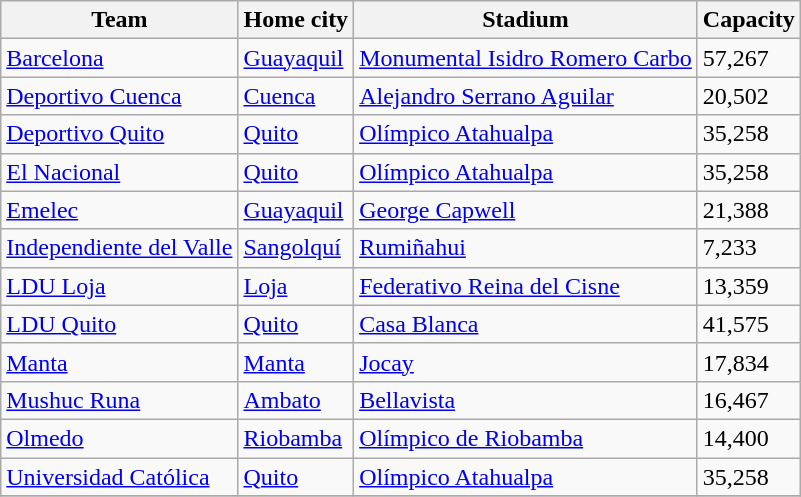<table class="wikitable sortable">
<tr>
<th>Team</th>
<th>Home city</th>
<th>Stadium</th>
<th>Capacity</th>
</tr>
<tr>
<td><a href='#'>Barcelona</a></td>
<td><a href='#'>Guayaquil</a></td>
<td><a href='#'>Monumental Isidro Romero Carbo</a></td>
<td>57,267</td>
</tr>
<tr>
<td><a href='#'>Deportivo Cuenca</a></td>
<td><a href='#'>Cuenca</a></td>
<td><a href='#'>Alejandro Serrano Aguilar</a></td>
<td>20,502</td>
</tr>
<tr>
<td><a href='#'>Deportivo Quito</a></td>
<td><a href='#'>Quito</a></td>
<td><a href='#'>Olímpico Atahualpa</a></td>
<td>35,258</td>
</tr>
<tr>
<td><a href='#'>El Nacional</a></td>
<td><a href='#'>Quito</a></td>
<td><a href='#'>Olímpico Atahualpa</a></td>
<td>35,258</td>
</tr>
<tr>
<td><a href='#'>Emelec</a></td>
<td><a href='#'>Guayaquil</a></td>
<td><a href='#'>George Capwell</a></td>
<td>21,388</td>
</tr>
<tr>
<td><a href='#'>Independiente del Valle</a></td>
<td><a href='#'>Sangolquí</a></td>
<td><a href='#'>Rumiñahui</a></td>
<td>7,233</td>
</tr>
<tr>
<td><a href='#'>LDU Loja</a></td>
<td><a href='#'>Loja</a></td>
<td><a href='#'>Federativo Reina del Cisne</a></td>
<td>13,359</td>
</tr>
<tr>
<td><a href='#'>LDU Quito</a></td>
<td><a href='#'>Quito</a></td>
<td><a href='#'>Casa Blanca</a></td>
<td>41,575</td>
</tr>
<tr>
<td><a href='#'>Manta</a></td>
<td><a href='#'>Manta</a></td>
<td><a href='#'>Jocay</a></td>
<td>17,834</td>
</tr>
<tr>
<td><a href='#'>Mushuc Runa</a></td>
<td><a href='#'>Ambato</a></td>
<td><a href='#'>Bellavista</a></td>
<td>16,467</td>
</tr>
<tr>
<td><a href='#'>Olmedo</a></td>
<td><a href='#'>Riobamba</a></td>
<td><a href='#'>Olímpico de Riobamba</a></td>
<td>14,400</td>
</tr>
<tr>
<td><a href='#'>Universidad Católica</a></td>
<td><a href='#'>Quito</a></td>
<td><a href='#'>Olímpico Atahualpa</a></td>
<td>35,258</td>
</tr>
<tr>
</tr>
</table>
